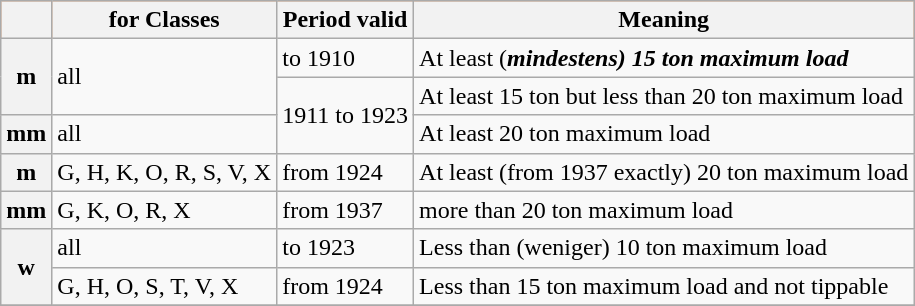<table class="wikitable">
<tr style="background:#FF7F24">
<th></th>
<th>for Classes</th>
<th>Period valid</th>
<th>Meaning</th>
</tr>
<tr ---->
<th rowspan="2">m</th>
<td rowspan="2">all</td>
<td>to 1910</td>
<td>At least (<strong><em>m<strong>indestens<em>) 15 ton maximum load</td>
</tr>
<tr ---->
<td rowspan="2">1911 to 1923</td>
<td>At least 15 ton but less than 20 ton maximum load</td>
</tr>
<tr ---->
<th>mm</th>
<td>all</td>
<td>At least 20 ton maximum load</td>
</tr>
<tr ---->
<th>m</th>
<td>G, H, K, O, R, S, V, X</td>
<td>from 1924</td>
<td>At least (from 1937 exactly) 20 ton maximum load</td>
</tr>
<tr ---->
<th>mm</th>
<td>G, K, O, R, X</td>
<td>from 1937</td>
<td>more than 20 ton maximum load</td>
</tr>
<tr ---->
<th rowspan="2">w</th>
<td>all</td>
<td>to 1923</td>
<td>Less than (</em></strong>w</strong>eniger</em>) 10 ton maximum load</td>
</tr>
<tr ---->
<td>G, H, O, S, T, V, X</td>
<td>from 1924</td>
<td>Less than 15 ton maximum load and not tippable</td>
</tr>
<tr ---->
</tr>
</table>
